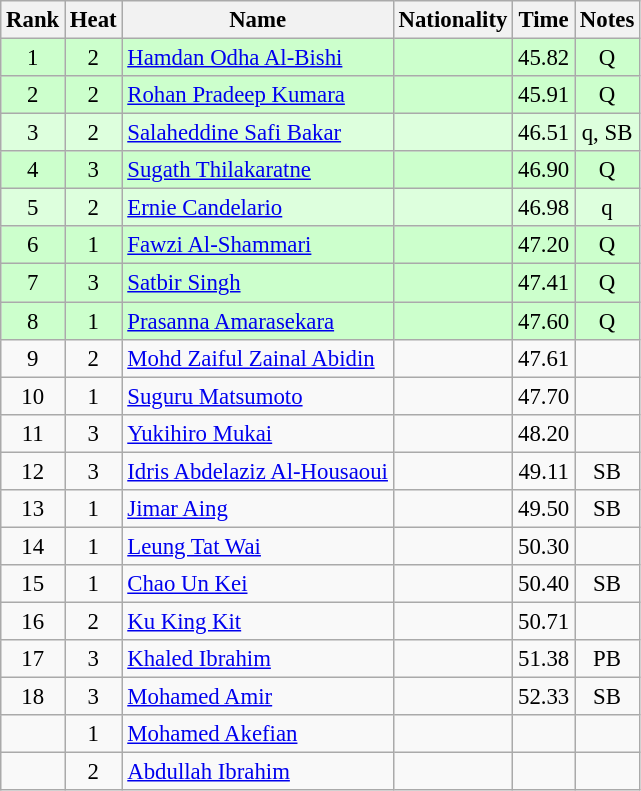<table class="wikitable sortable" style="text-align:center; font-size:95%">
<tr>
<th>Rank</th>
<th>Heat</th>
<th>Name</th>
<th>Nationality</th>
<th>Time</th>
<th>Notes</th>
</tr>
<tr bgcolor=ccffcc>
<td>1</td>
<td>2</td>
<td align=left><a href='#'>Hamdan Odha Al-Bishi</a></td>
<td align=left></td>
<td>45.82</td>
<td>Q</td>
</tr>
<tr bgcolor=ccffcc>
<td>2</td>
<td>2</td>
<td align=left><a href='#'>Rohan Pradeep Kumara</a></td>
<td align=left></td>
<td>45.91</td>
<td>Q</td>
</tr>
<tr bgcolor=ddffdd>
<td>3</td>
<td>2</td>
<td align=left><a href='#'>Salaheddine Safi Bakar</a></td>
<td align=left></td>
<td>46.51</td>
<td>q, SB</td>
</tr>
<tr bgcolor=ccffcc>
<td>4</td>
<td>3</td>
<td align=left><a href='#'>Sugath Thilakaratne</a></td>
<td align=left></td>
<td>46.90</td>
<td>Q</td>
</tr>
<tr bgcolor=ddffdd>
<td>5</td>
<td>2</td>
<td align=left><a href='#'>Ernie Candelario</a></td>
<td align=left></td>
<td>46.98</td>
<td>q</td>
</tr>
<tr bgcolor=ccffcc>
<td>6</td>
<td>1</td>
<td align=left><a href='#'>Fawzi Al-Shammari</a></td>
<td align=left></td>
<td>47.20</td>
<td>Q</td>
</tr>
<tr bgcolor=ccffcc>
<td>7</td>
<td>3</td>
<td align=left><a href='#'>Satbir Singh</a></td>
<td align=left></td>
<td>47.41</td>
<td>Q</td>
</tr>
<tr bgcolor=ccffcc>
<td>8</td>
<td>1</td>
<td align=left><a href='#'>Prasanna Amarasekara</a></td>
<td align=left></td>
<td>47.60</td>
<td>Q</td>
</tr>
<tr>
<td>9</td>
<td>2</td>
<td align=left><a href='#'>Mohd Zaiful Zainal Abidin</a></td>
<td align=left></td>
<td>47.61</td>
<td></td>
</tr>
<tr>
<td>10</td>
<td>1</td>
<td align=left><a href='#'>Suguru Matsumoto</a></td>
<td align=left></td>
<td>47.70</td>
<td></td>
</tr>
<tr>
<td>11</td>
<td>3</td>
<td align=left><a href='#'>Yukihiro Mukai</a></td>
<td align=left></td>
<td>48.20</td>
<td></td>
</tr>
<tr>
<td>12</td>
<td>3</td>
<td align=left><a href='#'>Idris Abdelaziz Al-Housaoui</a></td>
<td align=left></td>
<td>49.11</td>
<td>SB</td>
</tr>
<tr>
<td>13</td>
<td>1</td>
<td align=left><a href='#'>Jimar Aing</a></td>
<td align=left></td>
<td>49.50</td>
<td>SB</td>
</tr>
<tr>
<td>14</td>
<td>1</td>
<td align=left><a href='#'>Leung Tat Wai</a></td>
<td align=left></td>
<td>50.30</td>
<td></td>
</tr>
<tr>
<td>15</td>
<td>1</td>
<td align=left><a href='#'>Chao Un Kei</a></td>
<td align=left></td>
<td>50.40</td>
<td>SB</td>
</tr>
<tr>
<td>16</td>
<td>2</td>
<td align=left><a href='#'>Ku King Kit</a></td>
<td align=left></td>
<td>50.71</td>
<td></td>
</tr>
<tr>
<td>17</td>
<td>3</td>
<td align=left><a href='#'>Khaled Ibrahim</a></td>
<td align=left></td>
<td>51.38</td>
<td>PB</td>
</tr>
<tr>
<td>18</td>
<td>3</td>
<td align=left><a href='#'>Mohamed Amir</a></td>
<td align=left></td>
<td>52.33</td>
<td>SB</td>
</tr>
<tr>
<td></td>
<td>1</td>
<td align=left><a href='#'>Mohamed Akefian</a></td>
<td align=left></td>
<td></td>
<td></td>
</tr>
<tr>
<td></td>
<td>2</td>
<td align=left><a href='#'>Abdullah Ibrahim</a></td>
<td align=left></td>
<td></td>
<td></td>
</tr>
</table>
